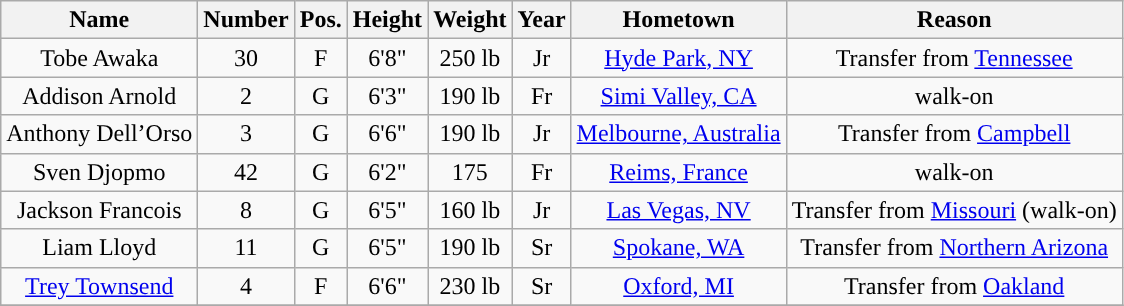<table class="wikitable sortable" style="text-align: center">
<tr align=center>
<th>Name</th>
<th>Number</th>
<th>Pos.</th>
<th>Height</th>
<th>Weight</th>
<th>Year</th>
<th>Hometown</th>
<th>Reason</th>
</tr>
<tr>
<td>Tobe Awaka</td>
<td>30</td>
<td>F</td>
<td>6'8"</td>
<td>250 lb</td>
<td>Jr</td>
<td><a href='#'>Hyde Park, NY</a></td>
<td>Transfer from <a href='#'>Tennessee</a></td>
</tr>
<tr>
<td>Addison Arnold</td>
<td>2</td>
<td>G</td>
<td>6'3"</td>
<td>190 lb</td>
<td>Fr</td>
<td><a href='#'>Simi Valley, CA</a></td>
<td>walk-on</td>
</tr>
<tr>
<td>Anthony Dell’Orso</td>
<td>3</td>
<td>G</td>
<td>6'6"</td>
<td>190 lb</td>
<td>Jr</td>
<td><a href='#'>Melbourne, Australia</a></td>
<td>Transfer from <a href='#'>Campbell</a></td>
</tr>
<tr>
<td>Sven Djopmo</td>
<td>42</td>
<td>G</td>
<td>6'2"</td>
<td>175</td>
<td>Fr</td>
<td><a href='#'>Reims, France</a></td>
<td>walk-on</td>
</tr>
<tr>
<td>Jackson Francois</td>
<td>8</td>
<td>G</td>
<td>6'5"</td>
<td>160 lb</td>
<td>Jr</td>
<td><a href='#'>Las Vegas, NV</a></td>
<td>Transfer from <a href='#'>Missouri</a> (walk-on)</td>
</tr>
<tr>
<td>Liam Lloyd</td>
<td>11</td>
<td>G</td>
<td>6'5"</td>
<td>190 lb</td>
<td>Sr</td>
<td><a href='#'>Spokane, WA</a></td>
<td>Transfer from <a href='#'>Northern Arizona</a></td>
</tr>
<tr>
<td><a href='#'>Trey Townsend</a></td>
<td>4</td>
<td>F</td>
<td>6'6"</td>
<td>230 lb</td>
<td>Sr</td>
<td><a href='#'>Oxford, MI</a></td>
<td>Transfer from <a href='#'>Oakland</a></td>
</tr>
<tr>
</tr>
</table>
